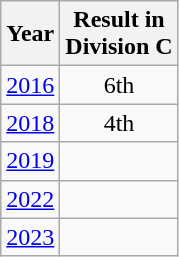<table class="wikitable" style="text-align:center">
<tr>
<th>Year</th>
<th>Result in<br>Division C</th>
</tr>
<tr>
<td><a href='#'>2016</a></td>
<td>6th</td>
</tr>
<tr>
<td><a href='#'>2018</a></td>
<td>4th</td>
</tr>
<tr>
<td><a href='#'>2019</a></td>
<td></td>
</tr>
<tr>
<td><a href='#'>2022</a></td>
<td></td>
</tr>
<tr>
<td><a href='#'>2023</a></td>
<td></td>
</tr>
</table>
